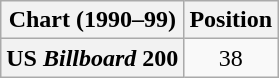<table class="wikitable plainrowheaders" style="text-align:center">
<tr>
<th scope="col">Chart (1990–99)</th>
<th scope="col">Position</th>
</tr>
<tr>
<th scope="row">US <em>Billboard</em> 200</th>
<td>38</td>
</tr>
</table>
